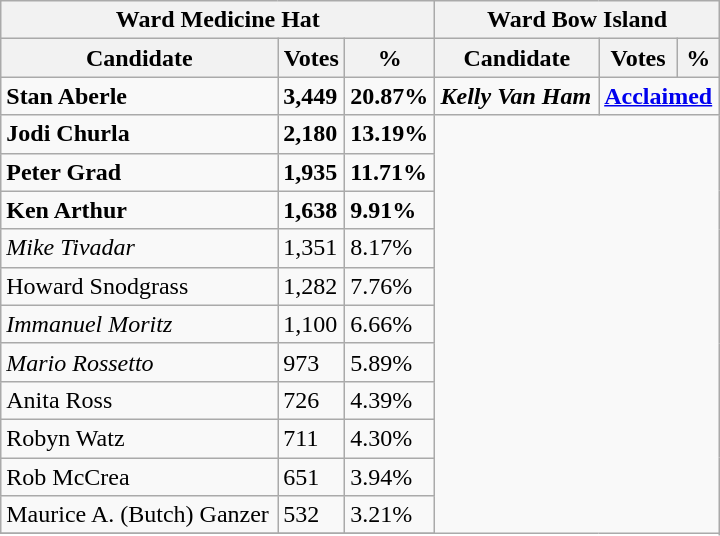<table class="wikitable" style="width:480px">
<tr>
<th colspan=3>Ward Medicine Hat</th>
<th colspan=3>Ward Bow Island</th>
</tr>
<tr>
<th>Candidate</th>
<th>Votes</th>
<th>%</th>
<th>Candidate</th>
<th>Votes</th>
<th>%</th>
</tr>
<tr>
<td><strong>Stan Aberle</strong></td>
<td><strong>3,449</strong></td>
<td><strong>20.87%</strong></td>
<td><strong><em>Kelly Van Ham</em></strong></td>
<td colspan=2><strong><a href='#'>Acclaimed</a></strong></td>
</tr>
<tr>
<td><strong>Jodi Churla</strong></td>
<td><strong>2,180</strong></td>
<td><strong>13.19%</strong></td>
</tr>
<tr>
<td><strong>Peter Grad</strong></td>
<td><strong>1,935</strong></td>
<td><strong>11.71%</strong></td>
</tr>
<tr>
<td><strong>Ken Arthur</strong></td>
<td><strong>1,638</strong></td>
<td><strong>9.91%</strong></td>
</tr>
<tr>
<td><em>Mike Tivadar</em></td>
<td>1,351</td>
<td>8.17%</td>
</tr>
<tr>
<td>Howard Snodgrass</td>
<td>1,282</td>
<td>7.76%</td>
</tr>
<tr>
<td><em>Immanuel Moritz</em></td>
<td>1,100</td>
<td>6.66%</td>
</tr>
<tr>
<td><em>Mario Rossetto</em></td>
<td>973</td>
<td>5.89%</td>
</tr>
<tr>
<td>Anita Ross</td>
<td>726</td>
<td>4.39%</td>
</tr>
<tr>
<td>Robyn Watz</td>
<td>711</td>
<td>4.30%</td>
</tr>
<tr>
<td>Rob McCrea</td>
<td>651</td>
<td>3.94%</td>
</tr>
<tr>
<td>Maurice A. (Butch) Ganzer</td>
<td>532</td>
<td>3.21%</td>
</tr>
<tr>
</tr>
</table>
